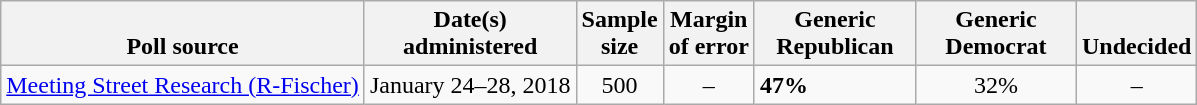<table class="wikitable">
<tr valign=bottom>
<th>Poll source</th>
<th>Date(s)<br>administered</th>
<th>Sample<br>size</th>
<th>Margin<br>of error</th>
<th style="width:100px;">Generic<br>Republican</th>
<th style="width:100px;">Generic<br>Democrat</th>
<th>Undecided</th>
</tr>
<tr>
<td><a href='#'>Meeting Street Research (R-Fischer)</a></td>
<td align=center>January 24–28, 2018</td>
<td align=center>500</td>
<td align=center>–</td>
<td><strong>47%</strong></td>
<td align=center>32%</td>
<td align=center>–</td>
</tr>
</table>
